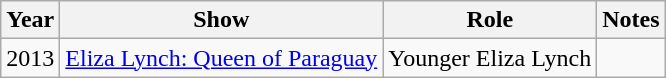<table class="wikitable sortable">
<tr>
<th>Year</th>
<th>Show</th>
<th>Role</th>
<th class = "unsortable">Notes</th>
</tr>
<tr>
<td rowspan=4>2013</td>
<td> <a href='#'>Eliza Lynch: Queen of Paraguay</a></td>
<td rowspan=2>Younger Eliza Lynch</td>
<td></td>
</tr>
</table>
